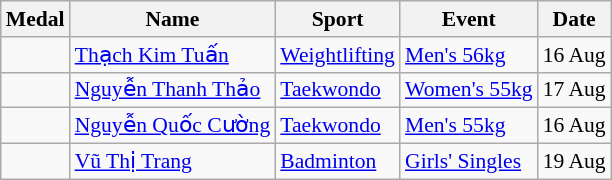<table class="wikitable sortable" style="font-size:90%">
<tr>
<th>Medal</th>
<th>Name</th>
<th>Sport</th>
<th>Event</th>
<th>Date</th>
</tr>
<tr>
<td></td>
<td><a href='#'>Thạch Kim Tuấn</a></td>
<td><a href='#'>Weightlifting</a></td>
<td><a href='#'>Men's 56kg</a></td>
<td>16 Aug</td>
</tr>
<tr>
<td></td>
<td><a href='#'>Nguyễn Thanh Thảo</a></td>
<td><a href='#'>Taekwondo</a></td>
<td><a href='#'>Women's 55kg</a></td>
<td>17 Aug</td>
</tr>
<tr>
<td></td>
<td><a href='#'>Nguyễn Quốc Cường</a></td>
<td><a href='#'>Taekwondo</a></td>
<td><a href='#'>Men's 55kg</a></td>
<td>16 Aug</td>
</tr>
<tr>
<td></td>
<td><a href='#'>Vũ Thị Trang</a></td>
<td><a href='#'>Badminton</a></td>
<td><a href='#'>Girls' Singles</a></td>
<td>19 Aug</td>
</tr>
</table>
